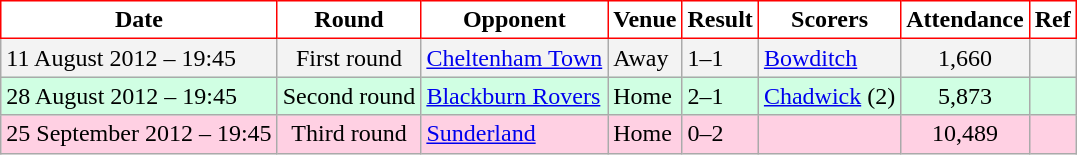<table class="wikitable">
<tr>
<th style="background:#FFFFFF; color:black; border:1px solid red;">Date</th>
<th style="background:#FFFFFF; color:black; border:1px solid red;">Round</th>
<th style="background:#FFFFFF; color:black; border:1px solid red;">Opponent</th>
<th style="background:#FFFFFF; color:black; border:1px solid red;">Venue</th>
<th style="background:#FFFFFF; color:black; border:1px solid red;">Result</th>
<th style="background:#FFFFFF; color:black; border:1px solid red;">Scorers</th>
<th style="background:#FFFFFF; color:black; border:1px solid red;">Attendance</th>
<th style="background:#FFFFFF; color:black; border:1px solid red;">Ref</th>
</tr>
<tr bgcolor = "#f3f3f3">
<td>11 August 2012 – 19:45</td>
<td align="center">First round</td>
<td><a href='#'>Cheltenham Town</a></td>
<td>Away</td>
<td>1–1</td>
<td><a href='#'>Bowditch</a></td>
<td align="center">1,660</td>
<td></td>
</tr>
<tr bgcolor = "#d0ffe3">
<td>28 August 2012 – 19:45</td>
<td align="center">Second round</td>
<td><a href='#'>Blackburn Rovers</a></td>
<td>Home</td>
<td>2–1</td>
<td><a href='#'>Chadwick</a> (2)</td>
<td align="center">5,873</td>
<td></td>
</tr>
<tr bgcolor = "#ffd0e3">
<td>25 September 2012 – 19:45</td>
<td align="center">Third round</td>
<td><a href='#'>Sunderland</a></td>
<td>Home</td>
<td>0–2</td>
<td> </td>
<td align="center">10,489</td>
<td></td>
</tr>
</table>
